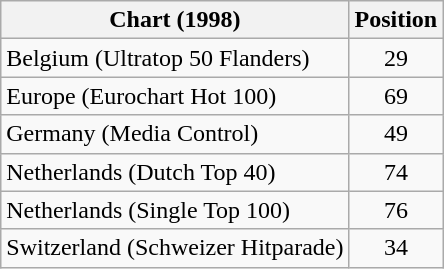<table class="wikitable sortable">
<tr>
<th>Chart (1998)</th>
<th>Position</th>
</tr>
<tr>
<td>Belgium (Ultratop 50 Flanders)</td>
<td align="center">29</td>
</tr>
<tr>
<td>Europe (Eurochart Hot 100)</td>
<td align="center">69</td>
</tr>
<tr>
<td>Germany (Media Control)</td>
<td align="center">49</td>
</tr>
<tr>
<td>Netherlands (Dutch Top 40)</td>
<td align="center">74</td>
</tr>
<tr>
<td>Netherlands (Single Top 100)</td>
<td align="center">76</td>
</tr>
<tr>
<td>Switzerland (Schweizer Hitparade)</td>
<td align="center">34</td>
</tr>
</table>
